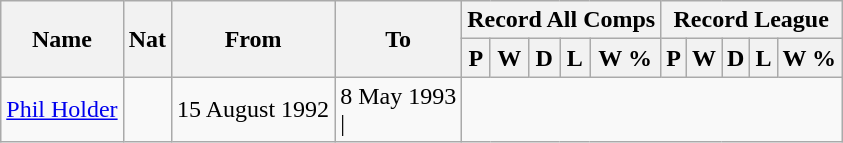<table class="wikitable" style="text-align: center">
<tr>
<th rowspan="2">Name</th>
<th rowspan="2">Nat</th>
<th rowspan="2">From</th>
<th rowspan="2">To</th>
<th colspan="5">Record All Comps</th>
<th colspan="5">Record League</th>
</tr>
<tr>
<th>P</th>
<th>W</th>
<th>D</th>
<th>L</th>
<th>W %</th>
<th>P</th>
<th>W</th>
<th>D</th>
<th>L</th>
<th>W %</th>
</tr>
<tr>
<td align=left><a href='#'>Phil Holder</a></td>
<td></td>
<td align=left>15 August 1992</td>
<td align=left>8 May 1993<br>|</td>
</tr>
</table>
